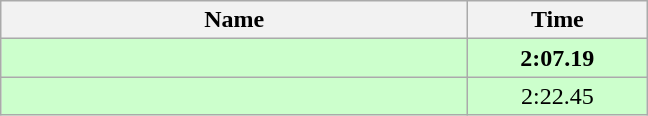<table class="wikitable" style="text-align:center;">
<tr>
<th style="width:19em">Name</th>
<th style="width:7em">Time</th>
</tr>
<tr bgcolor=ccffcc>
<td align=left><strong></strong></td>
<td><strong>2:07.19</strong></td>
</tr>
<tr bgcolor=ccffcc>
<td align=left></td>
<td>2:22.45</td>
</tr>
</table>
